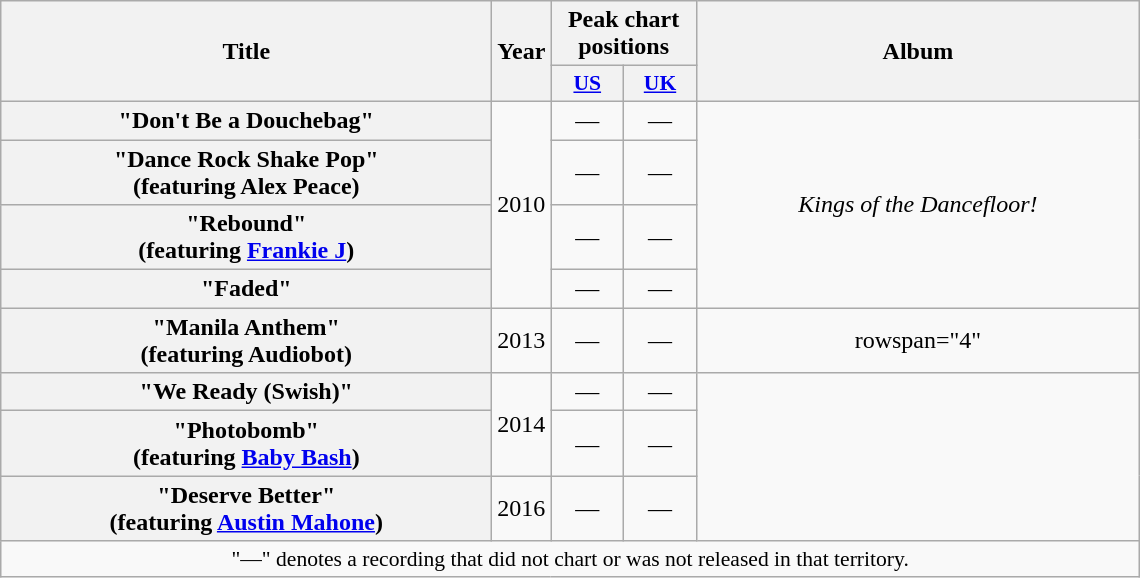<table class="wikitable plainrowheaders" style="text-align:center;">
<tr>
<th scope="col" rowspan="2" style="width:20em;">Title</th>
<th scope="col" rowspan="2" style="width:1em;">Year</th>
<th scope="col" colspan="2">Peak chart positions</th>
<th scope="col" rowspan="2" style="width:18em;">Album</th>
</tr>
<tr>
<th scope="col" style="width:2.9em;font-size:90%;"><a href='#'>US</a></th>
<th scope="col" style="width:2.9em;font-size:90%;"><a href='#'>UK</a></th>
</tr>
<tr>
<th scope="row">"Don't Be a Douchebag" </th>
<td rowspan="4">2010</td>
<td>—</td>
<td>—</td>
<td rowspan="4"><em>Kings of the Dancefloor!</em></td>
</tr>
<tr>
<th scope="row">"Dance Rock Shake Pop"  <br><span>(featuring Alex Peace)</span></th>
<td>—</td>
<td>—</td>
</tr>
<tr>
<th scope="row">"Rebound"  <br><span>(featuring <a href='#'>Frankie J</a>)</span></th>
<td>—</td>
<td>—</td>
</tr>
<tr>
<th scope="row">"Faded" </th>
<td>—</td>
<td>—</td>
</tr>
<tr>
<th scope="row">"Manila Anthem"  <br><span>(featuring Audiobot)</span></th>
<td>2013</td>
<td>—</td>
<td>—</td>
<td>rowspan="4" </td>
</tr>
<tr>
<th scope="row">"We Ready (Swish)" </th>
<td rowspan="2">2014</td>
<td>—</td>
<td>—</td>
</tr>
<tr>
<th scope="row">"Photobomb"  <br><span>(featuring <a href='#'>Baby Bash</a>)</span></th>
<td>—</td>
<td>—</td>
</tr>
<tr>
<th scope="row">"Deserve Better"  <br><span>(featuring <a href='#'>Austin Mahone</a>)</span></th>
<td>2016</td>
<td>—</td>
<td>—</td>
</tr>
<tr>
<td colspan="5" style="font-size:90%">"—" denotes a recording that did not chart or was not released in that territory.</td>
</tr>
</table>
